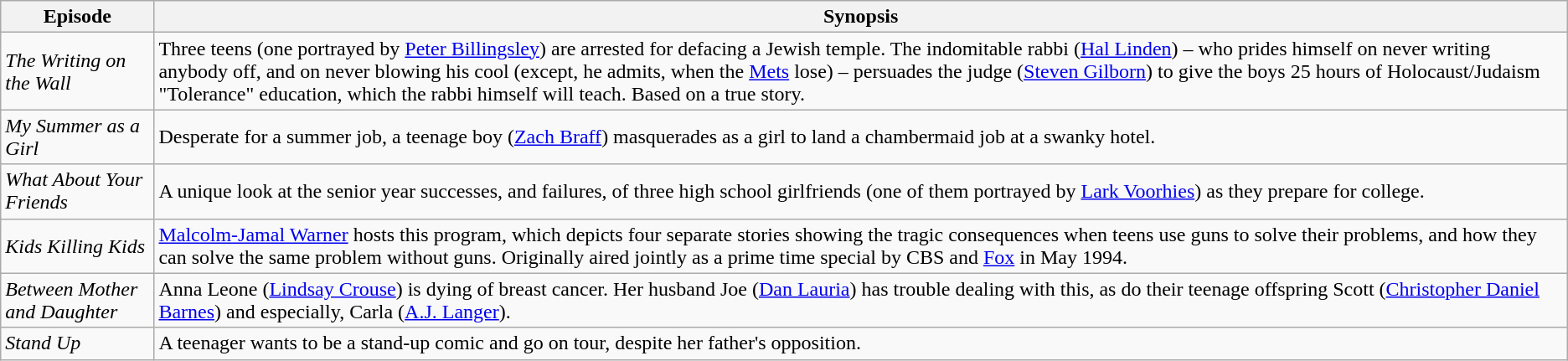<table class="wikitable sortable">
<tr>
<th>Episode</th>
<th>Synopsis</th>
</tr>
<tr>
<td><em>The Writing on the Wall</em></td>
<td>Three teens (one portrayed by <a href='#'>Peter Billingsley</a>) are arrested for defacing a Jewish temple. The indomitable rabbi (<a href='#'>Hal Linden</a>) – who prides himself on never writing anybody off, and on never blowing his cool (except, he admits, when the <a href='#'>Mets</a> lose) – persuades the judge (<a href='#'>Steven Gilborn</a>) to give the boys 25 hours of Holocaust/Judaism "Tolerance" education, which the rabbi himself will teach. Based on a true story.</td>
</tr>
<tr>
<td><em>My Summer as a Girl</em></td>
<td>Desperate for a summer job, a teenage boy (<a href='#'>Zach Braff</a>) masquerades as a girl to land a chambermaid job at a swanky hotel.</td>
</tr>
<tr>
<td><em>What About Your Friends</em></td>
<td>A unique look at the senior year successes, and failures, of three high school girlfriends (one of them portrayed by <a href='#'>Lark Voorhies</a>) as they prepare for college.</td>
</tr>
<tr>
<td><em>Kids Killing Kids</em></td>
<td><a href='#'>Malcolm-Jamal Warner</a> hosts this program, which depicts four separate stories showing the tragic consequences when teens use guns to solve their problems, and how they can solve the same problem without guns. Originally aired jointly as a prime time special by CBS and <a href='#'>Fox</a> in May 1994.</td>
</tr>
<tr>
<td><em>Between Mother and Daughter</em></td>
<td>Anna Leone (<a href='#'>Lindsay Crouse</a>) is dying of breast cancer. Her husband Joe (<a href='#'>Dan Lauria</a>) has trouble dealing with this, as do their teenage offspring Scott (<a href='#'>Christopher Daniel Barnes</a>) and especially, Carla (<a href='#'>A.J. Langer</a>).</td>
</tr>
<tr>
<td><em>Stand Up</em></td>
<td>A teenager wants to be a stand-up comic and go on tour, despite her father's opposition.</td>
</tr>
</table>
